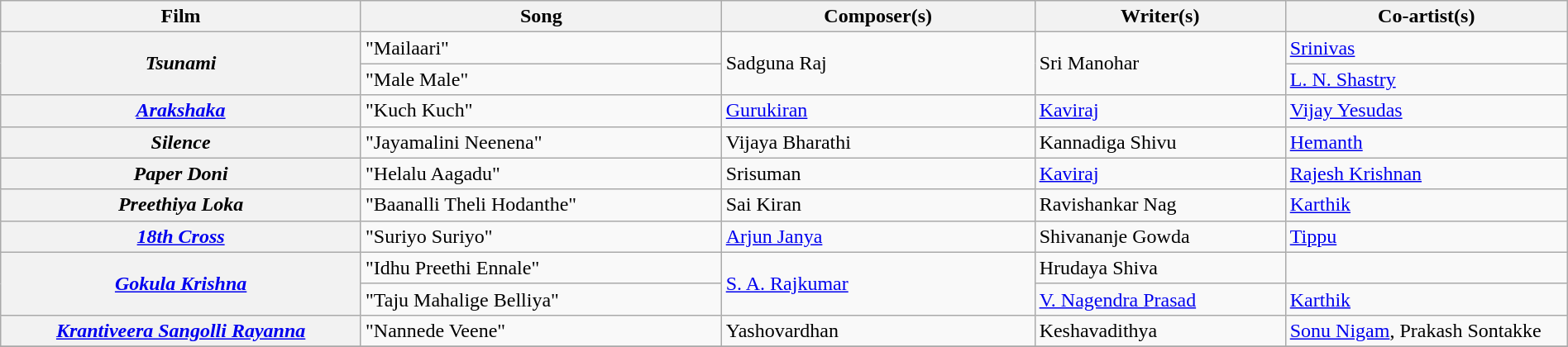<table class="wikitable plainrowheaders" width="100%" textcolor:#000;">
<tr>
<th scope="col" width=23%><strong>Film</strong></th>
<th scope="col" width=23%><strong>Song</strong></th>
<th scope="col" width=20%><strong>Composer(s)</strong></th>
<th scope="col" width=16%><strong>Writer(s)</strong></th>
<th scope="col" width=18%><strong>Co-artist(s)</strong></th>
</tr>
<tr>
<th rowspan="2"><em>Tsunami</em></th>
<td>"Mailaari"</td>
<td rowspan="2">Sadguna Raj</td>
<td rowspan="2">Sri Manohar</td>
<td><a href='#'>Srinivas</a></td>
</tr>
<tr>
<td>"Male Male"</td>
<td><a href='#'>L. N. Shastry</a></td>
</tr>
<tr>
<th><em><a href='#'>Arakshaka</a></em></th>
<td>"Kuch Kuch"</td>
<td><a href='#'>Gurukiran</a></td>
<td><a href='#'>Kaviraj</a></td>
<td><a href='#'>Vijay Yesudas</a></td>
</tr>
<tr>
<th><em>Silence</em></th>
<td>"Jayamalini Neenena"</td>
<td>Vijaya Bharathi</td>
<td>Kannadiga Shivu</td>
<td><a href='#'>Hemanth</a></td>
</tr>
<tr>
<th><em>Paper Doni</em></th>
<td>"Helalu Aagadu"</td>
<td>Srisuman</td>
<td><a href='#'>Kaviraj</a></td>
<td><a href='#'>Rajesh Krishnan</a></td>
</tr>
<tr>
<th><em>Preethiya Loka</em></th>
<td>"Baanalli Theli Hodanthe"</td>
<td>Sai Kiran</td>
<td>Ravishankar Nag</td>
<td><a href='#'>Karthik</a></td>
</tr>
<tr>
<th><em><a href='#'>18th Cross</a></em></th>
<td>"Suriyo Suriyo"</td>
<td><a href='#'>Arjun Janya</a></td>
<td>Shivananje Gowda</td>
<td><a href='#'>Tippu</a></td>
</tr>
<tr>
<th rowspan="2"><em><a href='#'>Gokula Krishna</a></em></th>
<td>"Idhu Preethi Ennale"</td>
<td rowspan="2"><a href='#'>S. A. Rajkumar</a></td>
<td>Hrudaya Shiva</td>
<td></td>
</tr>
<tr>
<td>"Taju Mahalige Belliya"</td>
<td><a href='#'>V. Nagendra Prasad</a></td>
<td><a href='#'>Karthik</a></td>
</tr>
<tr>
<th><em><a href='#'>Krantiveera Sangolli Rayanna</a></em></th>
<td>"Nannede Veene"</td>
<td>Yashovardhan</td>
<td>Keshavadithya</td>
<td><a href='#'>Sonu Nigam</a>, Prakash Sontakke</td>
</tr>
<tr>
</tr>
</table>
